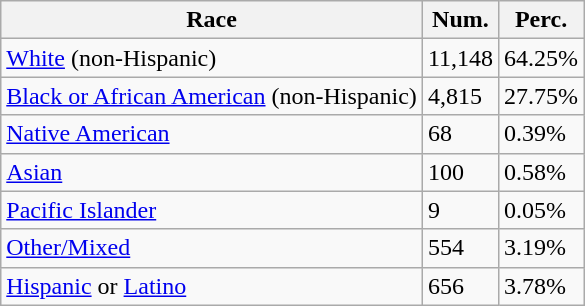<table class="wikitable">
<tr>
<th>Race</th>
<th>Num.</th>
<th>Perc.</th>
</tr>
<tr>
<td><a href='#'>White</a> (non-Hispanic)</td>
<td>11,148</td>
<td>64.25%</td>
</tr>
<tr>
<td><a href='#'>Black or African American</a> (non-Hispanic)</td>
<td>4,815</td>
<td>27.75%</td>
</tr>
<tr>
<td><a href='#'>Native American</a></td>
<td>68</td>
<td>0.39%</td>
</tr>
<tr>
<td><a href='#'>Asian</a></td>
<td>100</td>
<td>0.58%</td>
</tr>
<tr>
<td><a href='#'>Pacific Islander</a></td>
<td>9</td>
<td>0.05%</td>
</tr>
<tr>
<td><a href='#'>Other/Mixed</a></td>
<td>554</td>
<td>3.19%</td>
</tr>
<tr>
<td><a href='#'>Hispanic</a> or <a href='#'>Latino</a></td>
<td>656</td>
<td>3.78%</td>
</tr>
</table>
